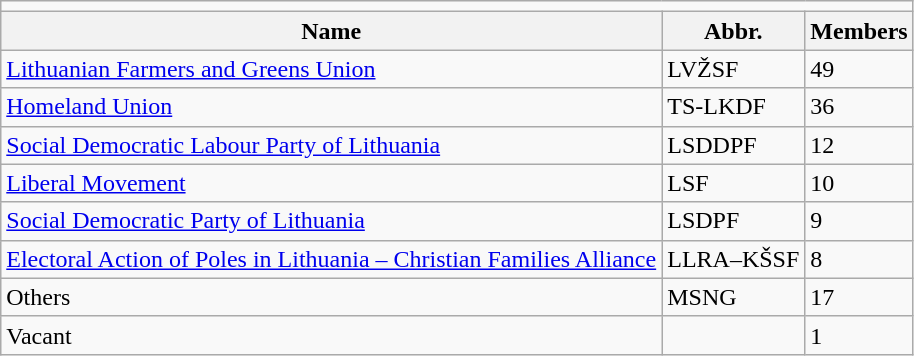<table class=wikitable style=text-align:left>
<tr>
<td colspan=4 align=center></td>
</tr>
<tr>
<th>Name</th>
<th>Abbr.</th>
<th>Members</th>
</tr>
<tr>
<td><a href='#'>Lithuanian Farmers and Greens Union</a></td>
<td>LVŽSF</td>
<td>49</td>
</tr>
<tr>
<td><a href='#'>Homeland Union</a></td>
<td>TS-LKDF</td>
<td>36</td>
</tr>
<tr>
<td><a href='#'>Social Democratic Labour Party of Lithuania</a></td>
<td>LSDDPF</td>
<td>12</td>
</tr>
<tr>
<td><a href='#'>Liberal Movement</a></td>
<td>LSF</td>
<td>10</td>
</tr>
<tr>
<td><a href='#'>Social Democratic Party of Lithuania</a></td>
<td>LSDPF</td>
<td>9</td>
</tr>
<tr>
<td><a href='#'>Electoral Action of Poles in Lithuania – Christian Families Alliance</a></td>
<td>LLRA–KŠSF</td>
<td>8</td>
</tr>
<tr>
<td>Others</td>
<td>MSNG</td>
<td>17</td>
</tr>
<tr>
<td>Vacant</td>
<td></td>
<td>1</td>
</tr>
</table>
